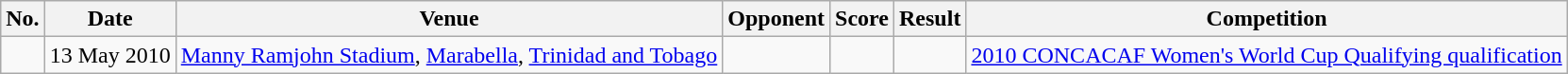<table class="wikitable">
<tr>
<th>No.</th>
<th>Date</th>
<th>Venue</th>
<th>Opponent</th>
<th>Score</th>
<th>Result</th>
<th>Competition</th>
</tr>
<tr>
<td></td>
<td>13 May 2010</td>
<td><a href='#'>Manny Ramjohn Stadium</a>, <a href='#'>Marabella</a>, <a href='#'>Trinidad and Tobago</a></td>
<td></td>
<td></td>
<td></td>
<td><a href='#'>2010 CONCACAF Women's World Cup Qualifying qualification</a></td>
</tr>
</table>
